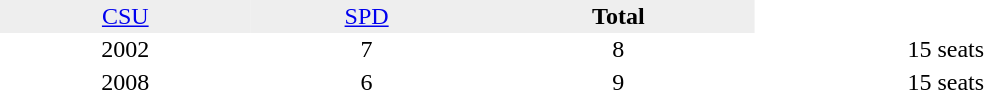<table border="0" cellpadding="2" cellspacing="0" width="60%">
<tr bgcolor="#eeeeee" align="center">
<td><a href='#'>CSU</a></td>
<td><a href='#'>SPD</a></td>
<td><strong>Total</strong></td>
</tr>
<tr align="center">
<td>2002</td>
<td>7</td>
<td>8</td>
<td>15 seats</td>
</tr>
<tr align="center">
<td>2008</td>
<td>6</td>
<td>9</td>
<td>15 seats</td>
</tr>
</table>
